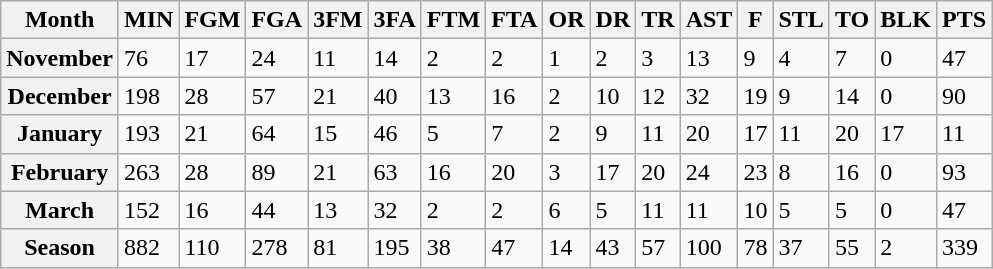<table class="wikitable">
<tr>
<th>Month</th>
<th>MIN</th>
<th>FGM</th>
<th>FGA</th>
<th>3FM</th>
<th>3FA</th>
<th>FTM</th>
<th>FTA</th>
<th>OR</th>
<th>DR</th>
<th>TR</th>
<th>AST</th>
<th>F</th>
<th>STL</th>
<th>TO</th>
<th>BLK</th>
<th>PTS</th>
</tr>
<tr>
<th>November</th>
<td>76</td>
<td>17</td>
<td>24</td>
<td>11</td>
<td>14</td>
<td>2</td>
<td>2</td>
<td>1</td>
<td>2</td>
<td>3</td>
<td>13</td>
<td>9</td>
<td>4</td>
<td>7</td>
<td>0</td>
<td>47</td>
</tr>
<tr>
<th>December</th>
<td>198</td>
<td>28</td>
<td>57</td>
<td>21</td>
<td>40</td>
<td>13</td>
<td>16</td>
<td>2</td>
<td>10</td>
<td>12</td>
<td>32</td>
<td>19</td>
<td>9</td>
<td>14</td>
<td>0</td>
<td>90</td>
</tr>
<tr>
<th>January</th>
<td>193</td>
<td>21</td>
<td>64</td>
<td>15</td>
<td>46</td>
<td>5</td>
<td>7</td>
<td>2</td>
<td>9</td>
<td>11</td>
<td>20</td>
<td>17</td>
<td>11</td>
<td>20</td>
<td>17</td>
<td>11</td>
</tr>
<tr>
<th>February</th>
<td>263</td>
<td>28</td>
<td>89</td>
<td>21</td>
<td>63</td>
<td>16</td>
<td>20</td>
<td>3</td>
<td>17</td>
<td>20</td>
<td>24</td>
<td>23</td>
<td>8</td>
<td>16</td>
<td>0</td>
<td>93</td>
</tr>
<tr>
<th>March</th>
<td>152</td>
<td>16</td>
<td>44</td>
<td>13</td>
<td>32</td>
<td>2</td>
<td>2</td>
<td>6</td>
<td>5</td>
<td>11</td>
<td>11</td>
<td>10</td>
<td>5</td>
<td>5</td>
<td>0</td>
<td>47</td>
</tr>
<tr>
<th>Season</th>
<td>882</td>
<td>110</td>
<td>278</td>
<td>81</td>
<td>195</td>
<td>38</td>
<td>47</td>
<td>14</td>
<td>43</td>
<td>57</td>
<td>100</td>
<td>78</td>
<td>37</td>
<td>55</td>
<td>2</td>
<td>339</td>
</tr>
</table>
